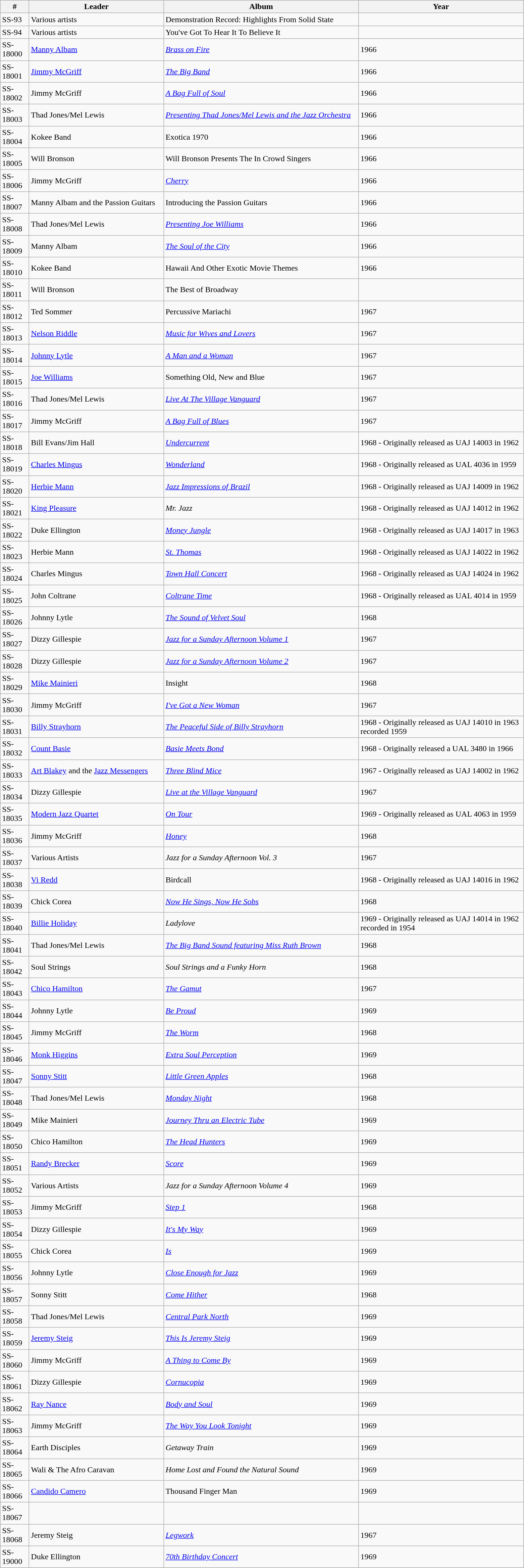<table class="wikitable sortable">
<tr>
<th valign="bottom" width="50">#</th>
<th valign="bottom" width="260">Leader</th>
<th valign="bottom" width="380">Album</th>
<th valign="bottom" width="320">Year</th>
</tr>
<tr>
<td>SS-93</td>
<td>Various artists</td>
<td>Demonstration Record: Highlights From Solid State</td>
<td></td>
</tr>
<tr>
<td>SS-94</td>
<td>Various artists</td>
<td>You've Got To Hear It To Believe It</td>
<td></td>
</tr>
<tr>
<td>SS-18000</td>
<td><a href='#'>Manny Albam</a></td>
<td><em><a href='#'>Brass on Fire</a></em></td>
<td>1966</td>
</tr>
<tr>
<td>SS-18001</td>
<td><a href='#'>Jimmy McGriff</a></td>
<td><em><a href='#'>The Big Band</a></em></td>
<td>1966</td>
</tr>
<tr>
<td>SS-18002</td>
<td>Jimmy McGriff</td>
<td><em><a href='#'>A Bag Full of Soul</a></em></td>
<td>1966</td>
</tr>
<tr>
<td>SS-18003</td>
<td>Thad Jones/Mel Lewis</td>
<td><em><a href='#'>Presenting Thad Jones/Mel Lewis and the Jazz Orchestra</a></em></td>
<td>1966</td>
</tr>
<tr>
<td>SS-18004</td>
<td>Kokee Band</td>
<td>Exotica 1970</td>
<td>1966</td>
</tr>
<tr>
<td>SS-18005</td>
<td>Will Bronson</td>
<td>Will Bronson Presents The In Crowd Singers</td>
<td>1966</td>
</tr>
<tr>
<td>SS-18006</td>
<td>Jimmy McGriff</td>
<td><em><a href='#'>Cherry</a></em></td>
<td>1966</td>
</tr>
<tr>
<td>SS-18007</td>
<td>Manny Albam and the Passion Guitars</td>
<td>Introducing the Passion Guitars</td>
<td>1966</td>
</tr>
<tr>
<td>SS-18008</td>
<td>Thad Jones/Mel Lewis</td>
<td><em><a href='#'>Presenting Joe Williams</a></em></td>
<td>1966</td>
</tr>
<tr>
<td>SS-18009</td>
<td>Manny Albam</td>
<td><em><a href='#'>The Soul of the City</a></em></td>
<td>1966</td>
</tr>
<tr>
<td>SS-18010</td>
<td>Kokee Band</td>
<td>Hawaii And Other Exotic Movie Themes</td>
<td>1966</td>
</tr>
<tr>
<td>SS-18011</td>
<td>Will Bronson</td>
<td>The Best of Broadway</td>
<td></td>
</tr>
<tr>
<td>SS-18012</td>
<td>Ted Sommer</td>
<td>Percussive Mariachi</td>
<td>1967</td>
</tr>
<tr>
<td>SS-18013</td>
<td><a href='#'>Nelson Riddle</a></td>
<td><em><a href='#'>Music for Wives and Lovers</a></em></td>
<td>1967</td>
</tr>
<tr>
<td>SS-18014</td>
<td><a href='#'>Johnny Lytle</a></td>
<td><em><a href='#'>A Man and a Woman</a></em></td>
<td>1967</td>
</tr>
<tr>
<td>SS-18015</td>
<td><a href='#'>Joe Williams</a></td>
<td>Something Old, New and Blue</td>
<td>1967</td>
</tr>
<tr>
<td>SS-18016</td>
<td>Thad Jones/Mel Lewis</td>
<td><em><a href='#'>Live At The Village Vanguard</a></em></td>
<td>1967</td>
</tr>
<tr>
<td>SS-18017</td>
<td>Jimmy McGriff</td>
<td><em><a href='#'>A Bag Full of Blues</a></em></td>
<td>1967</td>
</tr>
<tr>
<td>SS-18018</td>
<td>Bill Evans/Jim Hall</td>
<td><em><a href='#'>Undercurrent</a></em></td>
<td>1968 - Originally released as UAJ 14003 in 1962</td>
</tr>
<tr>
<td>SS-18019</td>
<td><a href='#'>Charles Mingus</a></td>
<td><em><a href='#'>Wonderland</a></em></td>
<td>1968 - Originally released as UAL 4036 in 1959</td>
</tr>
<tr>
<td>SS-18020</td>
<td><a href='#'>Herbie Mann</a></td>
<td><em><a href='#'>Jazz Impressions of Brazil</a></em></td>
<td>1968 - Originally released as UAJ 14009 in 1962</td>
</tr>
<tr>
<td>SS-18021</td>
<td><a href='#'>King Pleasure</a></td>
<td><em>Mr. Jazz</em></td>
<td>1968 - Originally released as UAJ 14012 in 1962</td>
</tr>
<tr>
<td>SS-18022</td>
<td>Duke Ellington</td>
<td><em><a href='#'>Money Jungle</a></em></td>
<td>1968 - Originally released as  UAJ 14017 in 1963</td>
</tr>
<tr>
<td>SS-18023</td>
<td>Herbie Mann</td>
<td><em><a href='#'>St. Thomas</a></em></td>
<td>1968 - Originally released as UAJ 14022 in 1962</td>
</tr>
<tr>
<td>SS-18024</td>
<td>Charles Mingus</td>
<td><em><a href='#'>Town Hall Concert</a></em></td>
<td>1968 - Originally released as UAJ 14024 in 1962</td>
</tr>
<tr>
<td>SS-18025</td>
<td>John Coltrane</td>
<td><em><a href='#'>Coltrane Time</a></em></td>
<td>1968 - Originally released as UAL 4014 in 1959</td>
</tr>
<tr>
<td>SS-18026</td>
<td>Johnny Lytle</td>
<td><em><a href='#'>The Sound of Velvet Soul</a></em></td>
<td>1968</td>
</tr>
<tr>
<td>SS-18027</td>
<td>Dizzy Gillespie</td>
<td><em><a href='#'>Jazz for a Sunday Afternoon Volume 1</a></em></td>
<td>1967</td>
</tr>
<tr>
<td>SS-18028</td>
<td>Dizzy Gillespie</td>
<td><em><a href='#'>Jazz for a Sunday Afternoon Volume 2</a></em></td>
<td>1967</td>
</tr>
<tr>
<td>SS-18029</td>
<td><a href='#'>Mike Mainieri</a></td>
<td>Insight</td>
<td>1968</td>
</tr>
<tr>
<td>SS-18030</td>
<td>Jimmy McGriff</td>
<td><em><a href='#'>I've Got a New Woman</a></em></td>
<td>1967</td>
</tr>
<tr>
<td>SS-18031</td>
<td><a href='#'>Billy Strayhorn</a></td>
<td><em><a href='#'>The Peaceful Side of Billy Strayhorn</a></em></td>
<td>1968 - Originally released as UAJ 14010 in 1963 recorded 1959</td>
</tr>
<tr>
<td>SS-18032</td>
<td><a href='#'>Count Basie</a></td>
<td><em><a href='#'>Basie Meets Bond</a></em></td>
<td>1968 - Originally released a UAL 3480 in 1966</td>
</tr>
<tr>
<td>SS-18033</td>
<td><a href='#'>Art Blakey</a> and the <a href='#'>Jazz Messengers</a></td>
<td><em><a href='#'>Three Blind Mice</a></em></td>
<td>1967 - Originally released as UAJ 14002 in 1962</td>
</tr>
<tr>
<td>SS-18034</td>
<td>Dizzy Gillespie</td>
<td><em><a href='#'>Live at the Village Vanguard</a></em></td>
<td>1967</td>
</tr>
<tr>
<td>SS-18035</td>
<td><a href='#'>Modern Jazz Quartet</a></td>
<td><em><a href='#'>On Tour</a></em></td>
<td>1969 - Originally released as UAL 4063 in 1959</td>
</tr>
<tr>
<td>SS-18036</td>
<td>Jimmy McGriff</td>
<td><em><a href='#'>Honey</a></em></td>
<td>1968</td>
</tr>
<tr>
<td>SS-18037</td>
<td>Various Artists</td>
<td><em>Jazz for a Sunday Afternoon Vol. 3</em></td>
<td>1967</td>
</tr>
<tr>
<td>SS-18038</td>
<td><a href='#'>Vi Redd</a></td>
<td>Birdcall</td>
<td>1968 - Originally released as UAJ 14016 in 1962</td>
</tr>
<tr>
<td>SS-18039</td>
<td>Chick Corea</td>
<td><em><a href='#'>Now He Sings, Now He Sobs</a></em></td>
<td>1968</td>
</tr>
<tr>
<td>SS-18040</td>
<td><a href='#'>Billie Holiday</a></td>
<td><em>Ladylove</em></td>
<td>1969 - Originally released as UAJ 14014 in 1962 recorded in 1954</td>
</tr>
<tr>
<td>SS-18041</td>
<td>Thad Jones/Mel Lewis</td>
<td><em><a href='#'>The Big Band Sound featuring Miss Ruth Brown</a></em></td>
<td>1968</td>
</tr>
<tr>
<td>SS-18042</td>
<td>Soul Strings</td>
<td><em>Soul Strings and a Funky Horn</em></td>
<td>1968</td>
</tr>
<tr>
<td>SS-18043</td>
<td><a href='#'>Chico Hamilton</a></td>
<td><em><a href='#'>The Gamut</a></em></td>
<td>1967</td>
</tr>
<tr>
<td>SS-18044</td>
<td>Johnny Lytle</td>
<td><em><a href='#'>Be Proud</a></em></td>
<td>1969</td>
</tr>
<tr>
<td>SS-18045</td>
<td>Jimmy McGriff</td>
<td><em><a href='#'>The Worm</a></em></td>
<td>1968</td>
</tr>
<tr>
<td>SS-18046</td>
<td><a href='#'>Monk Higgins</a></td>
<td><em><a href='#'>Extra Soul Perception</a></em></td>
<td>1969</td>
</tr>
<tr>
<td>SS-18047</td>
<td><a href='#'>Sonny Stitt</a></td>
<td><em><a href='#'>Little Green Apples</a></em></td>
<td>1968</td>
</tr>
<tr>
<td>SS-18048</td>
<td>Thad Jones/Mel Lewis</td>
<td><em><a href='#'>Monday Night</a></em></td>
<td>1968</td>
</tr>
<tr>
<td>SS-18049</td>
<td>Mike Mainieri</td>
<td><em><a href='#'>Journey Thru an Electric Tube</a></em></td>
<td>1969</td>
</tr>
<tr>
<td>SS-18050</td>
<td>Chico Hamilton</td>
<td><em><a href='#'>The Head Hunters</a></em></td>
<td>1969</td>
</tr>
<tr>
<td>SS-18051</td>
<td><a href='#'>Randy Brecker</a></td>
<td><em><a href='#'>Score</a></em></td>
<td>1969</td>
</tr>
<tr>
<td>SS-18052</td>
<td>Various Artists</td>
<td><em>Jazz for a Sunday Afternoon Volume 4</em></td>
<td>1969</td>
</tr>
<tr>
<td>SS-18053</td>
<td>Jimmy McGriff</td>
<td><em><a href='#'>Step 1</a></em></td>
<td>1968</td>
</tr>
<tr>
<td>SS-18054</td>
<td>Dizzy Gillespie</td>
<td><em><a href='#'>It's My Way</a></em></td>
<td>1969</td>
</tr>
<tr>
<td>SS-18055</td>
<td>Chick Corea</td>
<td><em><a href='#'>Is</a></em></td>
<td>1969</td>
</tr>
<tr>
<td>SS-18056</td>
<td>Johnny Lytle</td>
<td><em><a href='#'>Close Enough for Jazz</a></em></td>
<td>1969</td>
</tr>
<tr>
<td>SS-18057</td>
<td>Sonny Stitt</td>
<td><em><a href='#'>Come Hither</a></em></td>
<td>1968</td>
</tr>
<tr>
<td>SS-18058</td>
<td>Thad Jones/Mel Lewis</td>
<td><em><a href='#'>Central Park North</a></em></td>
<td>1969</td>
</tr>
<tr>
<td>SS-18059</td>
<td><a href='#'>Jeremy Steig</a></td>
<td><em><a href='#'>This Is Jeremy Steig</a></em></td>
<td>1969</td>
</tr>
<tr>
<td>SS-18060</td>
<td>Jimmy McGriff</td>
<td><em><a href='#'>A Thing to Come By</a></em></td>
<td>1969</td>
</tr>
<tr>
<td>SS-18061</td>
<td>Dizzy Gillespie</td>
<td><em><a href='#'>Cornucopia</a></em></td>
<td>1969</td>
</tr>
<tr>
<td>SS-18062</td>
<td><a href='#'>Ray Nance</a></td>
<td><em><a href='#'>Body and Soul</a></em></td>
<td>1969</td>
</tr>
<tr>
<td>SS-18063</td>
<td>Jimmy McGriff</td>
<td><em><a href='#'>The Way You Look Tonight</a></em></td>
<td>1969</td>
</tr>
<tr>
<td>SS-18064</td>
<td>Earth Disciples</td>
<td><em>Getaway Train</em></td>
<td>1969</td>
</tr>
<tr>
<td>SS-18065</td>
<td>Wali & The Afro Caravan</td>
<td><em>Home Lost and Found the Natural Sound</em></td>
<td>1969</td>
</tr>
<tr>
<td>SS-18066</td>
<td><a href='#'>Candido Camero</a></td>
<td>Thousand Finger Man</td>
<td>1969</td>
</tr>
<tr>
<td>SS-18067</td>
<td></td>
<td></td>
<td></td>
</tr>
<tr>
<td>SS-18068</td>
<td>Jeremy Steig</td>
<td><em><a href='#'>Legwork</a></em></td>
<td>1967</td>
</tr>
<tr>
<td>SS-19000</td>
<td>Duke Ellington</td>
<td><em><a href='#'>70th Birthday Concert</a></em></td>
<td>1969</td>
</tr>
</table>
